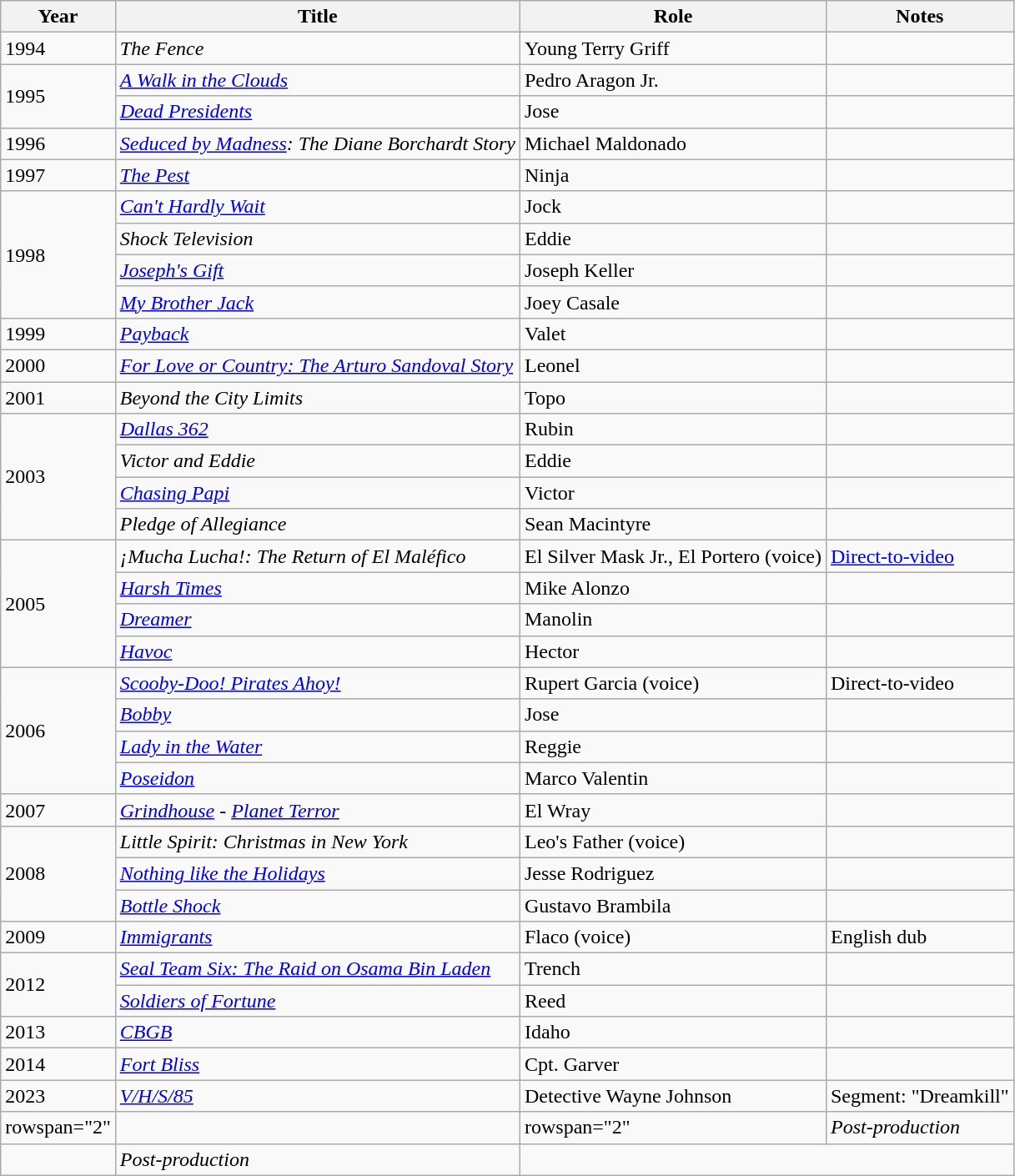<table class="wikitable sortable">
<tr>
<th>Year</th>
<th>Title</th>
<th>Role</th>
<th class="unsortable">Notes</th>
</tr>
<tr>
<td>1994</td>
<td><em>The Fence</em></td>
<td>Young Terry Griff</td>
<td></td>
</tr>
<tr>
<td rowspan="2">1995</td>
<td><em><a href='#'>A Walk in the Clouds</a></em></td>
<td>Pedro Aragon Jr.</td>
<td></td>
</tr>
<tr>
<td><em><a href='#'>Dead Presidents</a></em></td>
<td>Jose</td>
<td></td>
</tr>
<tr>
<td>1996</td>
<td><em><a href='#'>Seduced by Madness</a>: The Diane Borchardt Story</em></td>
<td>Michael Maldonado</td>
<td></td>
</tr>
<tr>
<td>1997</td>
<td><em><a href='#'>The Pest</a></em></td>
<td>Ninja</td>
<td></td>
</tr>
<tr>
<td rowspan="4">1998</td>
<td><em><a href='#'>Can't Hardly Wait</a></em></td>
<td>Jock</td>
<td></td>
</tr>
<tr>
<td><em>Shock Television</em></td>
<td>Eddie</td>
<td></td>
</tr>
<tr>
<td><em><a href='#'>Joseph's Gift</a></em></td>
<td>Joseph Keller</td>
<td></td>
</tr>
<tr>
<td><em><a href='#'>My Brother Jack</a></em></td>
<td>Joey Casale</td>
<td></td>
</tr>
<tr>
<td>1999</td>
<td><em><a href='#'>Payback</a></em></td>
<td>Valet</td>
<td></td>
</tr>
<tr>
<td>2000</td>
<td><em><a href='#'>For Love or Country: The Arturo Sandoval Story</a></em></td>
<td>Leonel</td>
<td></td>
</tr>
<tr>
<td>2001</td>
<td><em>Beyond the City Limits</em></td>
<td>Topo</td>
<td></td>
</tr>
<tr>
<td rowspan="4">2003</td>
<td><em><a href='#'>Dallas 362</a></em></td>
<td>Rubin</td>
<td></td>
</tr>
<tr>
<td><em>Victor and Eddie</em></td>
<td>Eddie</td>
<td></td>
</tr>
<tr>
<td><em><a href='#'>Chasing Papi</a></em></td>
<td>Victor</td>
<td></td>
</tr>
<tr>
<td><em>Pledge of Allegiance</em></td>
<td>Sean Macintyre</td>
<td></td>
</tr>
<tr>
<td rowspan="4">2005</td>
<td><em>¡Mucha Lucha!: The Return of El Maléfico</em></td>
<td>El Silver Mask Jr., El Portero (voice)</td>
<td><a href='#'>Direct-to-video</a></td>
</tr>
<tr>
<td><em><a href='#'>Harsh Times</a></em></td>
<td>Mike Alonzo</td>
<td></td>
</tr>
<tr>
<td><em><a href='#'>Dreamer</a></em></td>
<td>Manolin</td>
<td></td>
</tr>
<tr>
<td><em><a href='#'>Havoc</a></em></td>
<td>Hector</td>
<td></td>
</tr>
<tr>
<td rowspan="4">2006</td>
<td><em><a href='#'>Scooby-Doo! Pirates Ahoy!</a></em></td>
<td>Rupert Garcia (voice)</td>
<td>Direct-to-video</td>
</tr>
<tr>
<td><em><a href='#'>Bobby</a></em></td>
<td>Jose</td>
<td></td>
</tr>
<tr>
<td><em><a href='#'>Lady in the Water</a></em></td>
<td>Reggie</td>
<td></td>
</tr>
<tr>
<td><em><a href='#'>Poseidon</a></em></td>
<td>Marco Valentin</td>
<td></td>
</tr>
<tr>
<td>2007</td>
<td><em><a href='#'>Grindhouse</a></em> - <em><a href='#'>Planet Terror</a></em></td>
<td>El Wray</td>
<td></td>
</tr>
<tr>
<td rowspan="3">2008</td>
<td><em>Little Spirit: Christmas in New York</em></td>
<td>Leo's Father (voice)</td>
<td></td>
</tr>
<tr>
<td><em><a href='#'>Nothing like the Holidays</a></em></td>
<td>Jesse Rodriguez</td>
<td></td>
</tr>
<tr>
<td><em><a href='#'>Bottle Shock</a></em></td>
<td>Gustavo Brambila</td>
<td></td>
</tr>
<tr>
<td>2009</td>
<td><em><a href='#'>Immigrants</a></em></td>
<td>Flaco (voice)</td>
<td>English dub</td>
</tr>
<tr>
<td rowspan="2">2012</td>
<td><em><a href='#'>Seal Team Six: The Raid on Osama Bin Laden</a></em></td>
<td>Trench</td>
<td></td>
</tr>
<tr>
<td><em><a href='#'>Soldiers of Fortune</a></em></td>
<td>Reed</td>
<td></td>
</tr>
<tr>
<td>2013</td>
<td><em><a href='#'>CBGB</a></em></td>
<td>Idaho</td>
<td></td>
</tr>
<tr>
<td>2014</td>
<td><em><a href='#'>Fort Bliss</a></em></td>
<td>Cpt. Garver</td>
<td></td>
</tr>
<tr>
<td>2023</td>
<td><em><a href='#'>V/H/S/85</a></em></td>
<td>Detective Wayne Johnson</td>
<td>Segment: "Dreamkill"</td>
</tr>
<tr>
<td>rowspan="2" </td>
<td></td>
<td>rowspan="2" </td>
<td><em>Post-production</em></td>
</tr>
<tr>
<td></td>
<td><em>Post-production</em></td>
</tr>
</table>
